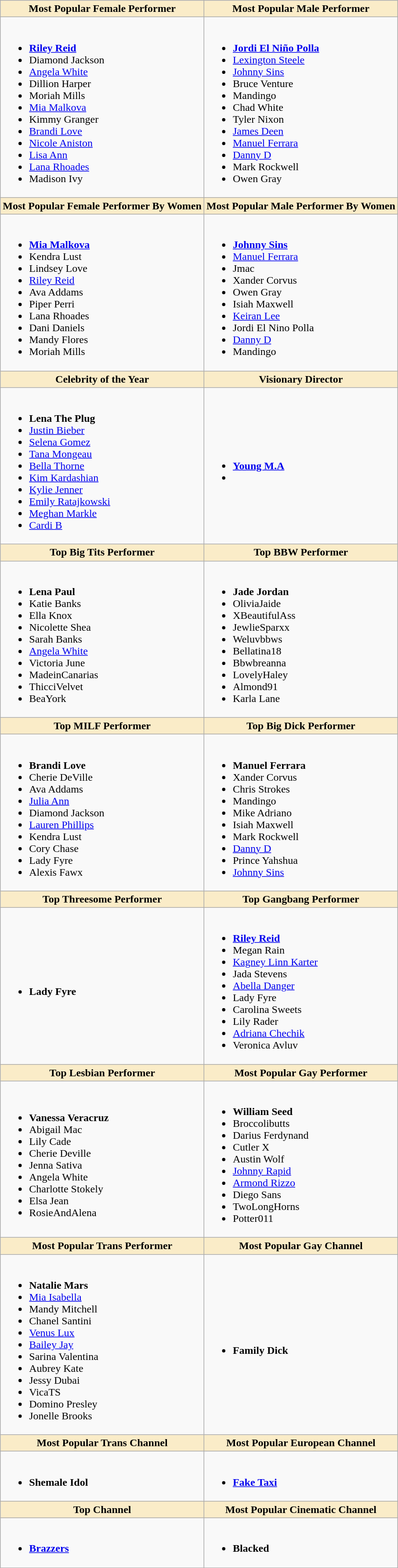<table class="wikitable">
<tr>
<th style="background:#faecc8">Most Popular Female Performer</th>
<th style="background:#faecc8">Most Popular Male Performer</th>
</tr>
<tr>
<td><br><ul><li><strong><a href='#'>Riley Reid</a></strong></li><li>Diamond Jackson</li><li><a href='#'>Angela White</a></li><li>Dillion Harper</li><li>Moriah Mills</li><li><a href='#'>Mia Malkova</a></li><li>Kimmy Granger</li><li><a href='#'>Brandi Love</a></li><li><a href='#'>Nicole Aniston</a></li><li><a href='#'>Lisa Ann</a></li><li><a href='#'>Lana Rhoades</a></li><li>Madison Ivy</li></ul></td>
<td><br><ul><li><strong><a href='#'>Jordi El Niño Polla</a></strong></li><li><a href='#'>Lexington Steele</a></li><li><a href='#'>Johnny Sins</a></li><li>Bruce Venture</li><li>Mandingo</li><li>Chad White</li><li>Tyler Nixon</li><li><a href='#'>James Deen</a></li><li><a href='#'>Manuel Ferrara</a></li><li><a href='#'>Danny D</a></li><li>Mark Rockwell</li><li>Owen Gray</li></ul></td>
</tr>
<tr>
<th style="background:#faecc8">Most Popular Female Performer By Women</th>
<th style="background:#faecc8">Most Popular Male Performer By Women</th>
</tr>
<tr>
<td><br><ul><li><strong><a href='#'>Mia Malkova</a></strong></li><li>Kendra Lust</li><li>Lindsey Love</li><li><a href='#'>Riley Reid</a></li><li>Ava Addams</li><li>Piper Perri</li><li>Lana Rhoades</li><li>Dani Daniels</li><li>Mandy Flores</li><li>Moriah Mills</li></ul></td>
<td><br><ul><li><strong><a href='#'>Johnny Sins</a></strong></li><li><a href='#'>Manuel Ferrara</a></li><li>Jmac</li><li>Xander Corvus</li><li>Owen Gray</li><li>Isiah Maxwell</li><li><a href='#'>Keiran Lee</a></li><li>Jordi El Nino Polla</li><li><a href='#'>Danny D</a></li><li>Mandingo</li></ul></td>
</tr>
<tr>
<th style="background:#faecc8">Celebrity of the Year</th>
<th style="background:#faecc8">Visionary Director</th>
</tr>
<tr>
<td><br><ul><li><strong>Lena The Plug</strong></li><li><a href='#'>Justin Bieber</a></li><li><a href='#'>Selena Gomez</a></li><li><a href='#'>Tana Mongeau</a></li><li><a href='#'>Bella Thorne</a></li><li><a href='#'>Kim Kardashian</a></li><li><a href='#'>Kylie Jenner</a></li><li><a href='#'>Emily Ratajkowski</a></li><li><a href='#'>Meghan Markle</a></li><li><a href='#'>Cardi B</a></li></ul></td>
<td><br><ul><li><strong><a href='#'>Young M.A</a></strong></li><li></li></ul></td>
</tr>
<tr>
<th style="background:#faecc8">Top Big Tits Performer</th>
<th style="background:#faecc8">Top BBW Performer</th>
</tr>
<tr>
<td><br><ul><li><strong>Lena Paul</strong></li><li>Katie Banks</li><li>Ella Knox</li><li>Nicolette Shea</li><li>Sarah Banks</li><li><a href='#'>Angela White</a></li><li>Victoria June</li><li>MadeinCanarias</li><li>ThicciVelvet</li><li>BeaYork</li></ul></td>
<td><br><ul><li><strong>Jade Jordan</strong></li><li>OliviaJaide</li><li>XBeautifulAss</li><li>JewlieSparxx</li><li>Weluvbbws</li><li>Bellatina18</li><li>Bbwbreanna</li><li>LovelyHaley</li><li>Almond91</li><li>Karla Lane</li></ul></td>
</tr>
<tr>
<th style="background:#faecc8">Top MILF Performer</th>
<th style="background:#faecc8">Top Big Dick Performer</th>
</tr>
<tr>
<td><br><ul><li><strong>Brandi Love</strong></li><li>Cherie DeVille</li><li>Ava Addams</li><li><a href='#'>Julia Ann</a></li><li>Diamond Jackson</li><li><a href='#'>Lauren Phillips</a></li><li>Kendra Lust</li><li>Cory Chase</li><li>Lady Fyre</li><li>Alexis Fawx</li></ul></td>
<td><br><ul><li><strong>Manuel Ferrara</strong></li><li>Xander Corvus</li><li>Chris Strokes</li><li>Mandingo</li><li>Mike Adriano</li><li>Isiah Maxwell</li><li>Mark Rockwell</li><li><a href='#'>Danny D</a></li><li>Prince Yahshua</li><li><a href='#'>Johnny Sins</a></li></ul></td>
</tr>
<tr>
<th style="background:#faecc8">Top Threesome Performer</th>
<th style="background:#faecc8">Top Gangbang Performer</th>
</tr>
<tr>
<td><br><ul><li><strong>Lady Fyre</strong></li></ul></td>
<td><br><ul><li><strong><a href='#'>Riley Reid</a></strong></li><li>Megan Rain</li><li><a href='#'>Kagney Linn Karter</a></li><li>Jada Stevens</li><li><a href='#'>Abella Danger</a></li><li>Lady Fyre</li><li>Carolina Sweets</li><li>Lily Rader</li><li><a href='#'>Adriana Chechik</a></li><li>Veronica Avluv</li></ul></td>
</tr>
<tr>
<th style="background:#faecc8">Top Lesbian Performer</th>
<th style="background:#faecc8">Most Popular Gay Performer</th>
</tr>
<tr>
<td><br><ul><li><strong>Vanessa Veracruz</strong></li><li>Abigail Mac</li><li>Lily Cade</li><li>Cherie Deville</li><li>Jenna Sativa</li><li>Angela White</li><li>Charlotte Stokely</li><li>Elsa Jean</li><li>RosieAndAlena</li></ul></td>
<td><br><ul><li><strong>William Seed</strong></li><li>Broccolibutts</li><li>Darius Ferdynand</li><li>Cutler X</li><li>Austin Wolf</li><li><a href='#'>Johnny Rapid</a></li><li><a href='#'>Armond Rizzo</a></li><li>Diego Sans</li><li>TwoLongHorns</li><li>Potter011</li></ul></td>
</tr>
<tr>
<th style="background:#faecc8">Most Popular Trans Performer</th>
<th style="background:#faecc8">Most Popular Gay Channel</th>
</tr>
<tr>
<td><br><ul><li><strong>Natalie Mars</strong></li><li><a href='#'>Mia Isabella</a></li><li>Mandy Mitchell</li><li>Chanel Santini</li><li><a href='#'>Venus Lux</a></li><li><a href='#'>Bailey Jay</a></li><li>Sarina Valentina</li><li>Aubrey Kate</li><li>Jessy Dubai</li><li>VicaTS</li><li>Domino Presley</li><li>Jonelle Brooks</li></ul></td>
<td><br><ul><li><strong>Family Dick</strong></li></ul></td>
</tr>
<tr>
<th style="background:#faecc8">Most Popular Trans Channel</th>
<th style="background:#faecc8">Most Popular European Channel</th>
</tr>
<tr>
<td><br><ul><li><strong>Shemale Idol</strong></li></ul></td>
<td><br><ul><li><strong><a href='#'>Fake Taxi</a></strong></li></ul></td>
</tr>
<tr>
<th style="background:#faecc8">Top Channel</th>
<th style="background:#faecc8">Most Popular Cinematic Channel</th>
</tr>
<tr>
<td><br><ul><li><strong><a href='#'>Brazzers</a></strong></li></ul></td>
<td><br><ul><li><strong>Blacked</strong></li></ul></td>
</tr>
</table>
